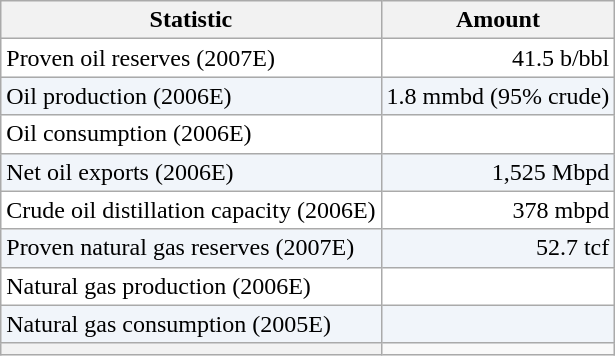<table class="wikitable">
<tr>
<th>Statistic</th>
<th>Amount</th>
</tr>
<tr bgcolor="ffffff" align="right">
<td align="left">Proven oil reserves (2007E)</td>
<td>41.5 b/bbl</td>
</tr>
<tr bgcolor="f1f5fa" align="right">
<td align="left">Oil production (2006E)</td>
<td>1.8 mmbd (95% crude)</td>
</tr>
<tr bgcolor="ffffff" align="right">
<td align="left">Oil consumption (2006E)</td>
<td></td>
</tr>
<tr bgcolor="f1f5fa" align="right">
<td align="left">Net oil exports (2006E)</td>
<td>1,525 Mbpd</td>
</tr>
<tr bgcolor="ffffff" align="right">
<td align="left">Crude oil distillation capacity (2006E)</td>
<td>378 mbpd</td>
</tr>
<tr bgcolor="f1f5fa" align="right">
<td align="left">Proven natural gas reserves (2007E)</td>
<td>52.7 tcf</td>
</tr>
<tr bgcolor="ffffff" align="right">
<td align="left">Natural gas production (2006E)</td>
<td></td>
</tr>
<tr bgcolor="f1f5fa" align="right">
<td align="left">Natural gas consumption (2005E)</td>
<td></td>
</tr>
<tr>
<th></th>
</tr>
</table>
